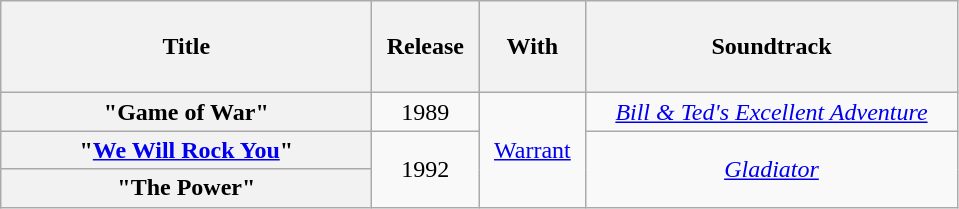<table class="wikitable plainrowheaders" style="text-align:center;">
<tr>
<th scope="col" style="width:15em;"><br>Title<br><br></th>
<th scope="col" style="width:4em;">Release</th>
<th scope="col" style="width:4em;">With</th>
<th scope="col" style="width:15em;">Soundtrack</th>
</tr>
<tr>
<th scope="row">"Game of War"</th>
<td>1989</td>
<td rowspan="3"><a href='#'>Warrant</a></td>
<td><em><a href='#'>Bill & Ted's Excellent Adventure</a></em></td>
</tr>
<tr>
<th scope="row">"<a href='#'>We Will Rock You</a>"</th>
<td rowspan="2">1992</td>
<td rowspan="2"><em><a href='#'>Gladiator</a></em></td>
</tr>
<tr>
<th scope="row">"The Power"</th>
</tr>
</table>
